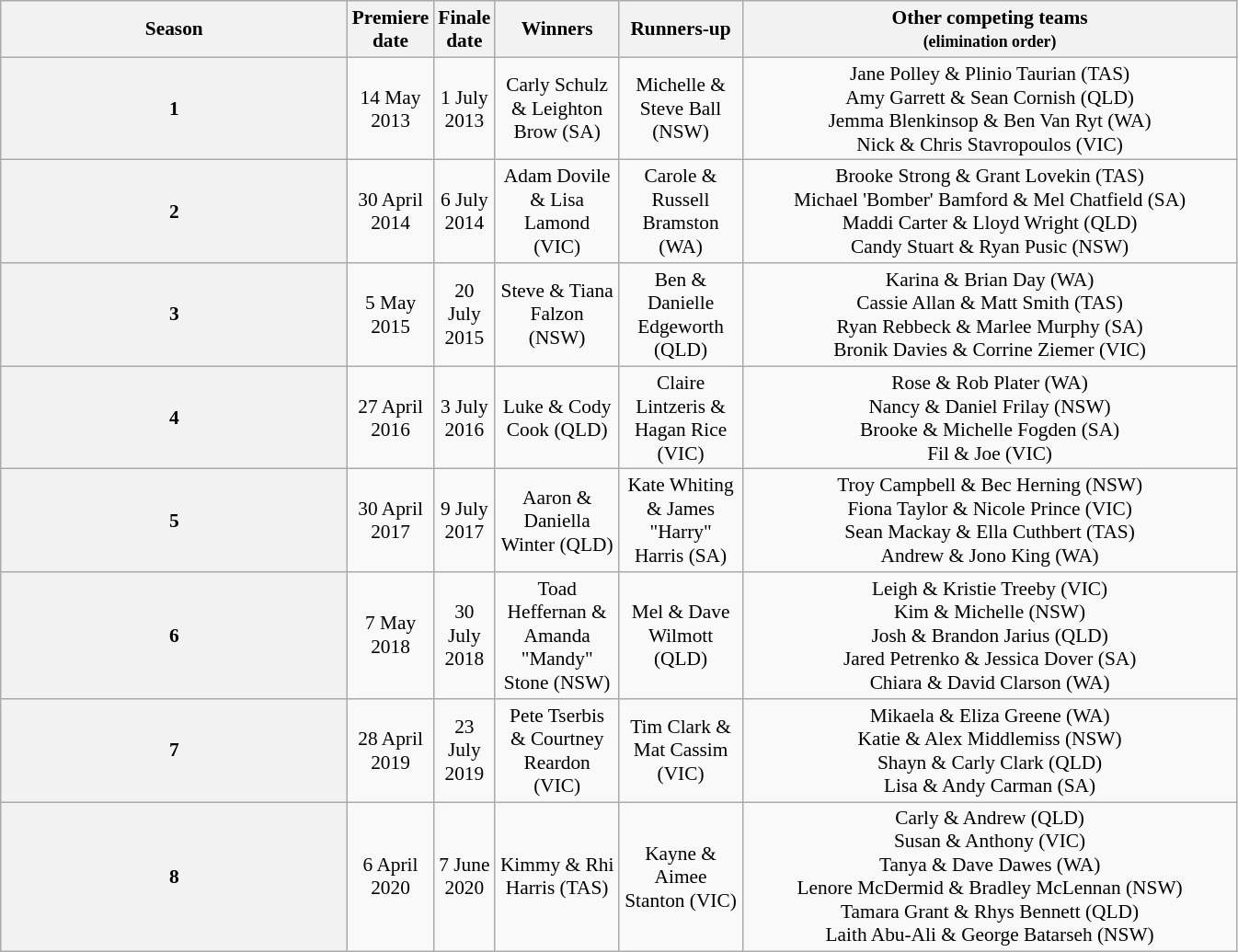<table class="wikitable" style="font-size:89%; text-align:center; width:63em">
<tr>
<th>Season</th>
<th style="width:5%;">Premiere date</th>
<th style="width:5%;">Finale date</th>
<th style="width:10%;">Winners</th>
<th style="width:10%;">Runners-up</th>
<th style="width:40%;">Other competing teams <br><small>(elimination order)</small></th>
</tr>
<tr>
<th>1</th>
<td>14 May 2013</td>
<td>1 July 2013</td>
<td>Carly Schulz & Leighton Brow (SA)</td>
<td>Michelle & Steve Ball (NSW)</td>
<td>Jane Polley & Plinio Taurian (TAS)<br> Amy Garrett & Sean Cornish (QLD)<br> Jemma Blenkinsop & Ben Van Ryt (WA)<br>Nick & Chris Stavropoulos (VIC)</td>
</tr>
<tr>
<th>2</th>
<td>30 April 2014</td>
<td>6 July 2014</td>
<td>Adam Dovile & Lisa Lamond (VIC)</td>
<td>Carole & Russell Bramston (WA)</td>
<td>Brooke Strong & Grant Lovekin (TAS)<br> Michael 'Bomber' Bamford & Mel Chatfield (SA)<br>Maddi Carter & Lloyd Wright (QLD) <br> Candy Stuart & Ryan Pusic (NSW)</td>
</tr>
<tr>
<th>3</th>
<td>5 May 2015</td>
<td>20 July 2015</td>
<td>Steve & Tiana Falzon<br>(NSW)</td>
<td>Ben & Danielle Edgeworth<br>(QLD)</td>
<td>Karina & Brian Day (WA)<br>Cassie Allan & Matt Smith (TAS)<br> Ryan Rebbeck & Marlee Murphy (SA)<br>Bronik Davies & Corrine Ziemer (VIC)</td>
</tr>
<tr>
<th>4</th>
<td>27 April 2016</td>
<td>3 July 2016</td>
<td>Luke & Cody Cook (QLD)</td>
<td>Claire Lintzeris & Hagan Rice (VIC)</td>
<td>Rose & Rob Plater (WA)<br>Nancy & Daniel Frilay (NSW)<br>Brooke & Michelle Fogden (SA)<br>Fil & Joe (VIC)</td>
</tr>
<tr>
<th>5</th>
<td>30 April 2017</td>
<td>9 July 2017</td>
<td>Aaron & Daniella Winter (QLD)</td>
<td>Kate Whiting & James "Harry" Harris (SA)</td>
<td>Troy Campbell & Bec Herning (NSW)<br>Fiona Taylor & Nicole Prince (VIC)<br>Sean Mackay & Ella Cuthbert (TAS)<br>Andrew & Jono King (WA)</td>
</tr>
<tr>
<th>6</th>
<td>7 May 2018</td>
<td>30 July 2018</td>
<td>Toad Heffernan & Amanda "Mandy" Stone (NSW)</td>
<td>Mel & Dave Wilmott (QLD)</td>
<td>Leigh & Kristie Treeby (VIC) <br> Kim & Michelle (NSW) <br> Josh & Brandon Jarius (QLD) <br> Jared Petrenko & Jessica Dover (SA)<br>Chiara & David Clarson (WA)</td>
</tr>
<tr>
<th>7</th>
<td>28 April 2019</td>
<td>23 July 2019</td>
<td>Pete Tserbis & Courtney Reardon (VIC)</td>
<td>Tim Clark & Mat Cassim (VIC)</td>
<td>Mikaela & Eliza Greene (WA)<br>Katie & Alex Middlemiss (NSW)<br>Shayn & Carly Clark (QLD)<br>Lisa & Andy Carman (SA)</td>
</tr>
<tr>
<th>8</th>
<td>6 April 2020</td>
<td>7 June 2020</td>
<td>Kimmy & Rhi Harris (TAS)</td>
<td>Kayne & Aimee Stanton (VIC)</td>
<td>Carly & Andrew (QLD)<br>Susan & Anthony (VIC)<br>Tanya & Dave Dawes (WA)<br> Lenore McDermid & Bradley McLennan (NSW)<br> Tamara Grant & Rhys Bennett (QLD)<br> Laith Abu-Ali & George Batarseh (NSW)</td>
</tr>
</table>
